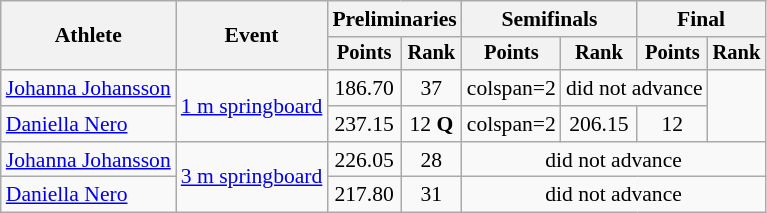<table class=wikitable style="font-size:90%">
<tr>
<th rowspan="2">Athlete</th>
<th rowspan="2">Event</th>
<th colspan="2">Preliminaries</th>
<th colspan="2">Semifinals</th>
<th colspan="2">Final</th>
</tr>
<tr style="font-size:95%">
<th>Points</th>
<th>Rank</th>
<th>Points</th>
<th>Rank</th>
<th>Points</th>
<th>Rank</th>
</tr>
<tr align=center>
<td align=left><a href='#'>Johanna Johansson</a></td>
<td align=left rowspan=2><a href='#'>1 m springboard</a></td>
<td>186.70</td>
<td>37</td>
<td>colspan=2 </td>
<td colspan=2>did not advance</td>
</tr>
<tr align=center>
<td align=left><a href='#'>Daniella Nero</a></td>
<td>237.15</td>
<td>12 <strong>Q</strong></td>
<td>colspan=2 </td>
<td>206.15</td>
<td>12</td>
</tr>
<tr align=center>
<td align=left><a href='#'>Johanna Johansson</a></td>
<td align=left rowspan=2><a href='#'>3 m springboard</a></td>
<td>226.05</td>
<td>28</td>
<td colspan=4>did not advance</td>
</tr>
<tr align=center>
<td align=left><a href='#'>Daniella Nero</a></td>
<td>217.80</td>
<td>31</td>
<td colspan=4>did not advance</td>
</tr>
</table>
